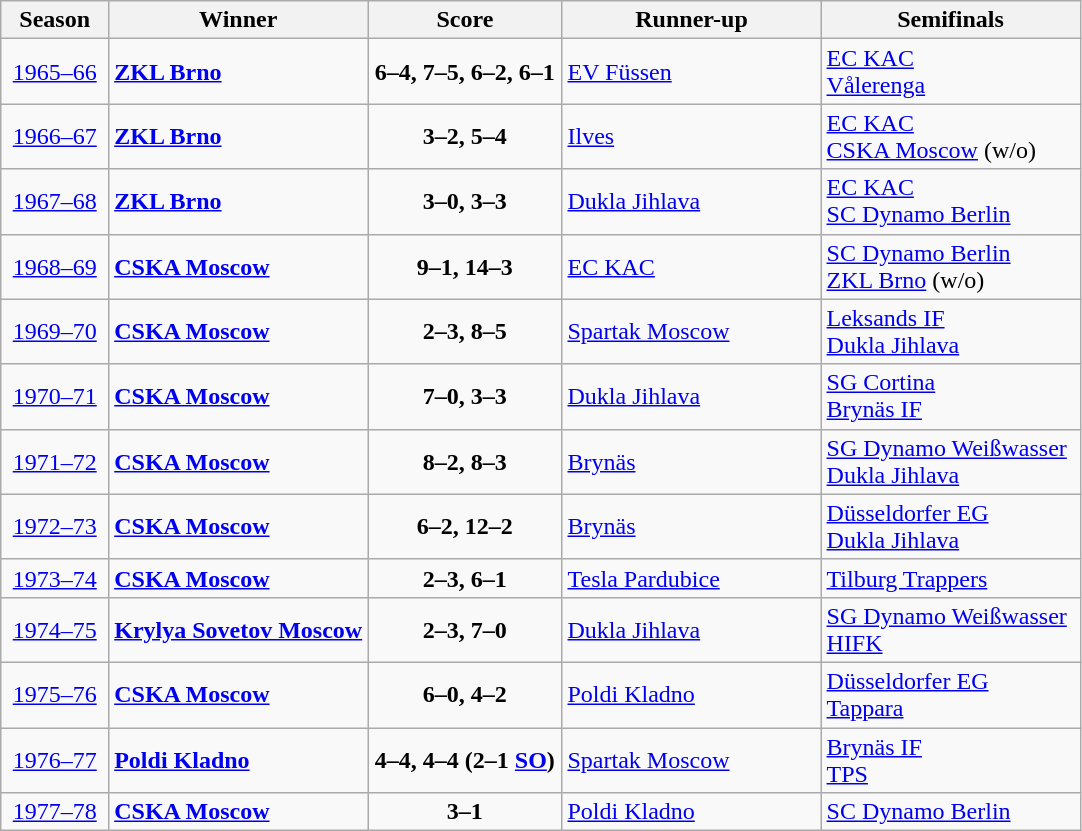<table class="wikitable" style="text-align: center;">
<tr>
<th width=10%>Season</th>
<th width=24%>Winner</th>
<th width=18%>Score</th>
<th width=24%>Runner-up</th>
<th width=24%>Semifinals</th>
</tr>
<tr>
<td><a href='#'>1965–66</a></td>
<td style="text-align: left;"> <strong><a href='#'>ZKL Brno</a></strong></td>
<td><strong>6–4, 7–5, 6–2, 6–1</strong></td>
<td style="text-align: left;"> <a href='#'>EV Füssen</a></td>
<td style="text-align: left;"> <a href='#'>EC KAC</a><br> <a href='#'>Vålerenga</a></td>
</tr>
<tr>
<td><a href='#'>1966–67</a></td>
<td style="text-align: left;"> <strong><a href='#'>ZKL Brno</a></strong></td>
<td><strong>3–2, 5–4</strong></td>
<td style="text-align: left;"> <a href='#'>Ilves</a></td>
<td style="text-align: left;"> <a href='#'>EC KAC</a><br> <a href='#'>CSKA Moscow</a> (w/o)</td>
</tr>
<tr>
<td><a href='#'>1967–68</a></td>
<td style="text-align: left;"> <strong><a href='#'>ZKL Brno</a></strong></td>
<td><strong>3–0, 3–3</strong></td>
<td style="text-align: left;"> <a href='#'>Dukla Jihlava</a></td>
<td style="text-align: left;"> <a href='#'>EC KAC</a><br> <a href='#'>SC Dynamo Berlin</a></td>
</tr>
<tr>
<td><a href='#'>1968–69</a></td>
<td style="text-align: left;"> <strong><a href='#'>CSKA Moscow</a></strong></td>
<td><strong>9–1, 14–3</strong></td>
<td style="text-align: left;"> <a href='#'>EC KAC</a></td>
<td style="text-align: left;"> <a href='#'>SC Dynamo Berlin</a><br> <a href='#'>ZKL Brno</a> (w/o)</td>
</tr>
<tr>
<td><a href='#'>1969–70</a></td>
<td style="text-align: left;"> <strong><a href='#'>CSKA Moscow</a></strong></td>
<td><strong>2–3, 8–5</strong></td>
<td style="text-align: left;"> <a href='#'>Spartak Moscow</a></td>
<td style="text-align: left;"> <a href='#'>Leksands IF</a><br> <a href='#'>Dukla Jihlava</a></td>
</tr>
<tr>
<td><a href='#'>1970–71</a></td>
<td style="text-align: left;"> <strong><a href='#'>CSKA Moscow</a></strong></td>
<td><strong>7–0, 3–3</strong></td>
<td style="text-align: left;"> <a href='#'>Dukla Jihlava</a></td>
<td style="text-align: left;"> <a href='#'>SG Cortina</a><br> <a href='#'>Brynäs IF</a></td>
</tr>
<tr>
<td><a href='#'>1971–72</a></td>
<td style="text-align: left;"> <strong><a href='#'>CSKA Moscow</a></strong></td>
<td><strong>8–2, 8–3</strong></td>
<td style="text-align: left;"> <a href='#'>Brynäs</a></td>
<td style="text-align: left;"> <a href='#'>SG Dynamo Weißwasser</a><br> <a href='#'>Dukla Jihlava</a></td>
</tr>
<tr>
<td><a href='#'>1972–73</a></td>
<td style="text-align: left;"> <strong><a href='#'>CSKA Moscow</a></strong></td>
<td><strong>6–2, 12–2</strong></td>
<td style="text-align: left;"> <a href='#'>Brynäs</a></td>
<td style="text-align: left;"> <a href='#'>Düsseldorfer EG</a><br> <a href='#'>Dukla Jihlava</a></td>
</tr>
<tr>
<td><a href='#'>1973–74</a></td>
<td style="text-align: left;"> <strong><a href='#'>CSKA Moscow</a></strong></td>
<td><strong>2–3, 6–1</strong></td>
<td style="text-align: left;"> <a href='#'>Tesla Pardubice</a></td>
<td style="text-align: left;"> <a href='#'>Tilburg Trappers</a></td>
</tr>
<tr>
<td><a href='#'>1974–75</a></td>
<td style="text-align: left;"> <strong><a href='#'>Krylya Sovetov Moscow</a></strong></td>
<td><strong>2–3, 7–0</strong></td>
<td style="text-align: left;"> <a href='#'>Dukla Jihlava</a></td>
<td style="text-align: left;"> <a href='#'>SG Dynamo Weißwasser</a><br> <a href='#'>HIFK</a></td>
</tr>
<tr>
<td><a href='#'>1975–76</a></td>
<td style="text-align: left;"> <strong><a href='#'>CSKA Moscow</a></strong></td>
<td><strong>6–0, 4–2</strong></td>
<td style="text-align: left;"> <a href='#'>Poldi Kladno</a></td>
<td style="text-align: left;"> <a href='#'>Düsseldorfer EG</a><br> <a href='#'>Tappara</a></td>
</tr>
<tr>
<td><a href='#'>1976–77</a></td>
<td style="text-align: left;"> <strong><a href='#'>Poldi Kladno</a></strong></td>
<td><strong>4–4, 4–4 (2–1 <a href='#'>SO</a>)</strong></td>
<td style="text-align: left;"> <a href='#'>Spartak Moscow</a></td>
<td style="text-align: left;"> <a href='#'>Brynäs IF</a><br> <a href='#'>TPS</a></td>
</tr>
<tr>
<td><a href='#'>1977–78</a></td>
<td style="text-align: left;"> <strong><a href='#'>CSKA Moscow</a></strong></td>
<td><strong>3–1</strong></td>
<td style="text-align: left;"> <a href='#'>Poldi Kladno</a></td>
<td style="text-align: left;"> <a href='#'>SC Dynamo Berlin</a></td>
</tr>
</table>
